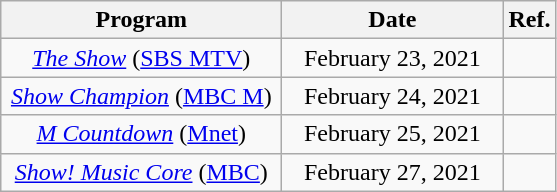<table class="wikitable" style="text-align:center;">
<tr>
<th width="180">Program</th>
<th width="140">Date</th>
<th>Ref.</th>
</tr>
<tr>
<td><em><a href='#'>The Show</a></em> (<a href='#'>SBS MTV</a>)</td>
<td>February 23, 2021</td>
<td></td>
</tr>
<tr>
<td><em><a href='#'>Show Champion</a></em> (<a href='#'>MBC M</a>)</td>
<td>February 24, 2021</td>
<td></td>
</tr>
<tr>
<td><em><a href='#'>M Countdown</a></em> (<a href='#'>Mnet</a>)</td>
<td>February 25, 2021</td>
<td></td>
</tr>
<tr>
<td><em><a href='#'>Show! Music Core</a></em> (<a href='#'>MBC</a>)</td>
<td>February 27, 2021</td>
<td></td>
</tr>
</table>
